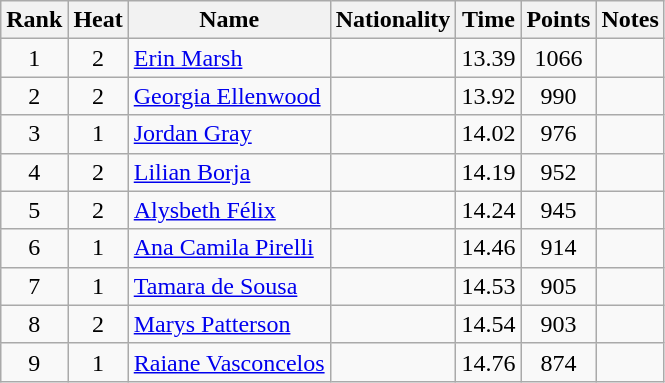<table class="wikitable sortable" style="text-align:center">
<tr>
<th>Rank</th>
<th>Heat</th>
<th>Name</th>
<th>Nationality</th>
<th>Time</th>
<th>Points</th>
<th>Notes</th>
</tr>
<tr>
<td>1</td>
<td>2</td>
<td align=left><a href='#'>Erin Marsh</a></td>
<td align=left></td>
<td>13.39</td>
<td>1066</td>
<td></td>
</tr>
<tr>
<td>2</td>
<td>2</td>
<td align=left><a href='#'>Georgia Ellenwood</a></td>
<td align=left></td>
<td>13.92</td>
<td>990</td>
<td></td>
</tr>
<tr>
<td>3</td>
<td>1</td>
<td align=left><a href='#'>Jordan Gray</a></td>
<td align=left></td>
<td>14.02</td>
<td>976</td>
<td><strong></strong></td>
</tr>
<tr>
<td>4</td>
<td>2</td>
<td align=left><a href='#'>Lilian Borja</a></td>
<td align=left></td>
<td>14.19</td>
<td>952</td>
<td></td>
</tr>
<tr>
<td>5</td>
<td>2</td>
<td align=left><a href='#'>Alysbeth Félix</a></td>
<td align=left></td>
<td>14.24</td>
<td>945</td>
<td></td>
</tr>
<tr>
<td>6</td>
<td>1</td>
<td align=left><a href='#'>Ana Camila Pirelli</a></td>
<td align=left></td>
<td>14.46</td>
<td>914</td>
<td></td>
</tr>
<tr>
<td>7</td>
<td>1</td>
<td align=left><a href='#'>Tamara de Sousa</a></td>
<td align=left></td>
<td>14.53</td>
<td>905</td>
<td></td>
</tr>
<tr>
<td>8</td>
<td>2</td>
<td align=left><a href='#'>Marys Patterson</a></td>
<td align=left></td>
<td>14.54</td>
<td>903</td>
<td></td>
</tr>
<tr>
<td>9</td>
<td>1</td>
<td align=left><a href='#'>Raiane Vasconcelos</a></td>
<td align=left></td>
<td>14.76</td>
<td>874</td>
<td></td>
</tr>
</table>
